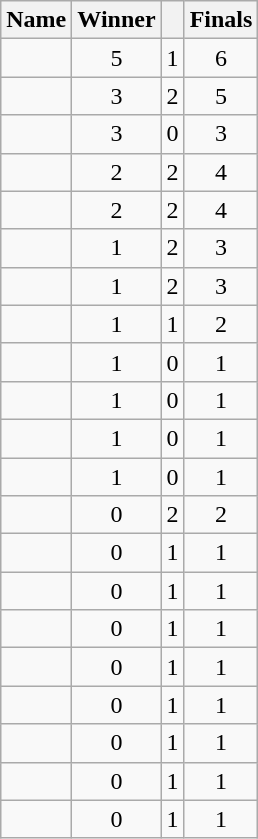<table class="wikitable sortable" style="font-size:100%; text-align: center;">
<tr>
<th>Name</th>
<th>Winner</th>
<th></th>
<th>Finals</th>
</tr>
<tr>
<td align=left></td>
<td>5</td>
<td>1</td>
<td>6</td>
</tr>
<tr>
<td align=left></td>
<td>3</td>
<td>2</td>
<td>5</td>
</tr>
<tr>
<td align=left></td>
<td>3</td>
<td>0</td>
<td>3</td>
</tr>
<tr>
<td align=left></td>
<td>2</td>
<td>2</td>
<td>4</td>
</tr>
<tr>
<td align=left></td>
<td>2</td>
<td>2</td>
<td>4</td>
</tr>
<tr>
<td align=left></td>
<td>1</td>
<td>2</td>
<td>3</td>
</tr>
<tr>
<td align=left></td>
<td>1</td>
<td>2</td>
<td>3</td>
</tr>
<tr>
<td align=left></td>
<td>1</td>
<td>1</td>
<td>2</td>
</tr>
<tr>
<td align=left></td>
<td>1</td>
<td>0</td>
<td>1</td>
</tr>
<tr>
<td align=left></td>
<td>1</td>
<td>0</td>
<td>1</td>
</tr>
<tr>
<td align=left></td>
<td>1</td>
<td>0</td>
<td>1</td>
</tr>
<tr>
<td align=left></td>
<td>1</td>
<td>0</td>
<td>1</td>
</tr>
<tr>
<td align=left></td>
<td>0</td>
<td>2</td>
<td>2</td>
</tr>
<tr>
<td align=left></td>
<td>0</td>
<td>1</td>
<td>1</td>
</tr>
<tr>
<td align=left></td>
<td>0</td>
<td>1</td>
<td>1</td>
</tr>
<tr>
<td align=left></td>
<td>0</td>
<td>1</td>
<td>1</td>
</tr>
<tr>
<td align=left></td>
<td>0</td>
<td>1</td>
<td>1</td>
</tr>
<tr>
<td align=left></td>
<td>0</td>
<td>1</td>
<td>1</td>
</tr>
<tr>
<td align=left></td>
<td>0</td>
<td>1</td>
<td>1</td>
</tr>
<tr>
<td align=left></td>
<td>0</td>
<td>1</td>
<td>1</td>
</tr>
<tr>
<td align=left></td>
<td>0</td>
<td>1</td>
<td>1</td>
</tr>
</table>
